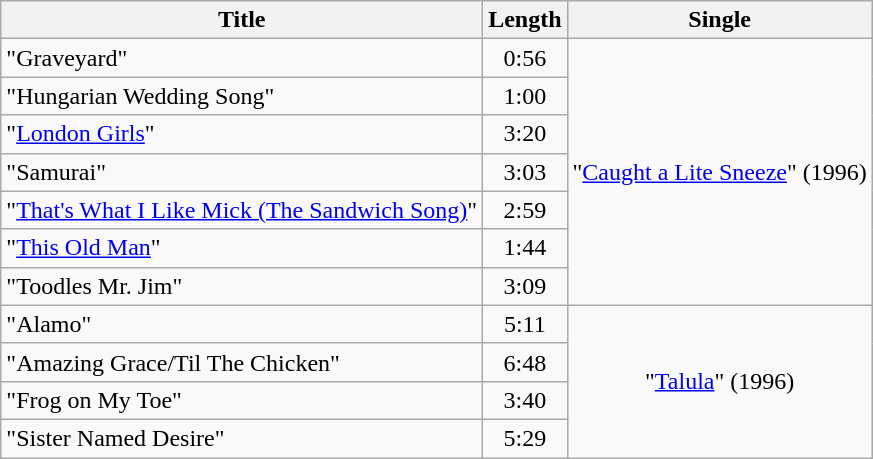<table class="wikitable" style="float:right">
<tr>
<th>Title</th>
<th>Length</th>
<th>Single</th>
</tr>
<tr>
<td>"Graveyard"</td>
<td style="text-align:center;">0:56</td>
<td rowspan="7" style="text-align:center;">"<a href='#'>Caught a Lite Sneeze</a>" (1996)</td>
</tr>
<tr>
<td>"Hungarian Wedding Song"</td>
<td style="text-align:center;">1:00</td>
</tr>
<tr>
<td>"<a href='#'>London Girls</a>"</td>
<td style="text-align:center;">3:20</td>
</tr>
<tr>
<td>"Samurai"</td>
<td style="text-align:center;">3:03</td>
</tr>
<tr>
<td>"<a href='#'>That's What I Like Mick (The Sandwich Song)</a>"</td>
<td style="text-align:center;">2:59</td>
</tr>
<tr>
<td>"<a href='#'>This Old Man</a>"</td>
<td style="text-align:center;">1:44</td>
</tr>
<tr>
<td>"Toodles Mr. Jim"</td>
<td style="text-align:center;">3:09</td>
</tr>
<tr>
<td>"Alamo"</td>
<td style="text-align:center;">5:11</td>
<td rowspan="4" style="text-align:center;">"<a href='#'>Talula</a>" (1996)</td>
</tr>
<tr>
<td>"Amazing Grace/Til The Chicken"</td>
<td style="text-align:center;">6:48</td>
</tr>
<tr>
<td>"Frog on My Toe"</td>
<td style="text-align:center;">3:40</td>
</tr>
<tr>
<td>"Sister Named Desire"</td>
<td style="text-align:center;">5:29</td>
</tr>
</table>
